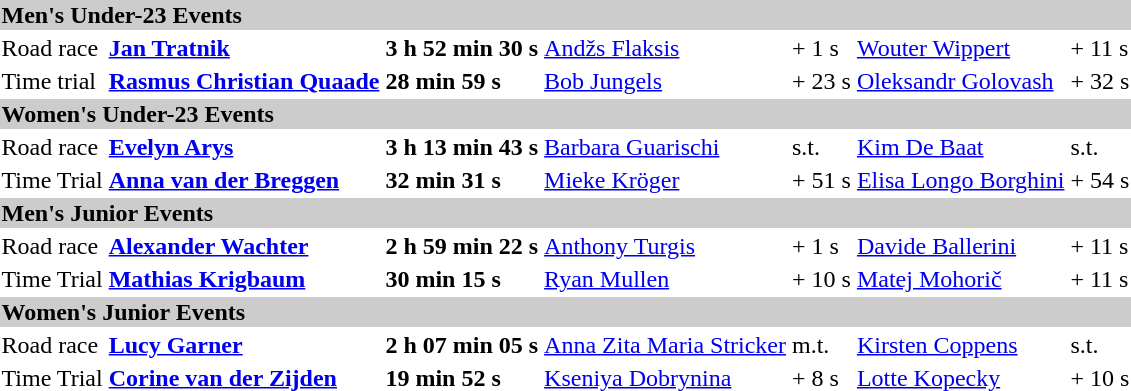<table>
<tr bgcolor="#cccccc">
<td colspan=7><strong>Men's Under-23 Events</strong></td>
</tr>
<tr>
<td>Road race</td>
<td><strong><a href='#'>Jan Tratnik</a></strong> <br><small></small></td>
<td><strong>3 h 52 min 30 s</strong></td>
<td><a href='#'>Andžs Flaksis</a><br><small></small></td>
<td>+ 1 s</td>
<td><a href='#'>Wouter Wippert</a><br><small></small></td>
<td>+ 11 s</td>
</tr>
<tr>
<td>Time trial</td>
<td><strong><a href='#'>Rasmus Christian Quaade</a></strong> <br><small></small></td>
<td><strong>28 min 59 s</strong></td>
<td><a href='#'>Bob Jungels</a><br><small></small></td>
<td>+ 23 s</td>
<td><a href='#'>Oleksandr Golovash</a><br><small></small></td>
<td>+ 32 s</td>
</tr>
<tr bgcolor="#cccccc">
<td colspan=7><strong>Women's Under-23 Events</strong></td>
</tr>
<tr>
<td>Road race</td>
<td><strong><a href='#'>Evelyn Arys</a></strong> <br><small></small></td>
<td><strong>3 h 13 min 43 s</strong></td>
<td><a href='#'>Barbara Guarischi</a><br><small></small></td>
<td>s.t.</td>
<td><a href='#'>Kim De Baat</a><br><small></small></td>
<td>s.t.</td>
</tr>
<tr>
<td>Time Trial</td>
<td><strong><a href='#'>Anna van der Breggen</a></strong> <br><small></small></td>
<td><strong>32 min 31 s</strong></td>
<td><a href='#'>Mieke Kröger</a><br><small></small></td>
<td>+ 51 s</td>
<td><a href='#'>Elisa Longo Borghini</a><br><small></small></td>
<td>+ 54 s</td>
</tr>
<tr bgcolor="#cccccc">
<td colspan=7><strong>Men's Junior Events</strong></td>
</tr>
<tr>
<td>Road race</td>
<td><strong><a href='#'>Alexander Wachter</a></strong> <br><small></small></td>
<td><strong>2 h 59 min 22 s</strong></td>
<td><a href='#'>Anthony Turgis</a><br><small></small></td>
<td>+ 1 s</td>
<td><a href='#'>Davide Ballerini</a><br><small></small></td>
<td>+ 11 s</td>
</tr>
<tr>
<td>Time Trial</td>
<td><strong><a href='#'>Mathias Krigbaum</a></strong> <br><small></small></td>
<td><strong>30 min 15 s</strong></td>
<td><a href='#'>Ryan Mullen</a><br><small></small></td>
<td>+ 10 s</td>
<td><a href='#'>Matej Mohorič</a><br><small></small></td>
<td>+ 11 s</td>
</tr>
<tr bgcolor="#cccccc">
<td colspan=7><strong>Women's Junior Events</strong></td>
</tr>
<tr>
<td>Road race</td>
<td><strong><a href='#'>Lucy Garner</a></strong> <br><small></small></td>
<td><strong>2 h 07 min 05 s</strong></td>
<td><a href='#'>Anna Zita Maria Stricker</a><br><small></small></td>
<td>m.t.</td>
<td><a href='#'>Kirsten Coppens</a><br><small></small></td>
<td>s.t.</td>
</tr>
<tr>
<td>Time Trial</td>
<td><strong><a href='#'>Corine van der Zijden</a></strong> <br><small></small></td>
<td><strong>19 min 52 s</strong></td>
<td><a href='#'>Kseniya Dobrynina</a><br><small></small></td>
<td>+ 8 s</td>
<td><a href='#'>Lotte Kopecky</a><br><small></small></td>
<td>+ 10 s</td>
</tr>
<tr>
</tr>
</table>
